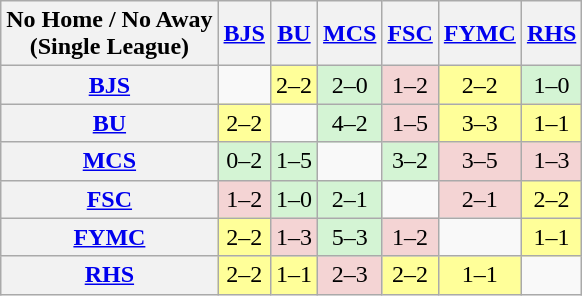<table class=wikitable style="text-align:center">
<tr>
<th><strong>No Home / No Away <br> (Single League)</strong></th>
<th><a href='#'>BJS</a></th>
<th><a href='#'>BU</a></th>
<th><a href='#'>MCS</a></th>
<th><a href='#'>FSC</a></th>
<th><a href='#'>FYMC</a></th>
<th><a href='#'>RHS</a></th>
</tr>
<tr>
<th><a href='#'>BJS</a></th>
<td></td>
<td style="background-color:#ffff99">2–2</td>
<td style="background-color:#d4f4d4">2–0</td>
<td style="background-color:#f4d4d4">1–2</td>
<td style="background-color:#ffff99">2–2</td>
<td style="background-color:#d4f4d4">1–0</td>
</tr>
<tr>
<th><a href='#'>BU</a></th>
<td style="background-color:#ffff99">2–2</td>
<td></td>
<td style="background-color:#d4f4d4">4–2</td>
<td style="background-color:#f4d4d4">1–5</td>
<td style="background-color:#ffff99">3–3</td>
<td style="background-color:#ffff99">1–1</td>
</tr>
<tr>
<th><a href='#'>MCS</a></th>
<td style="background-color:#d4f4d4">0–2</td>
<td style="background-color:#d4f4d4">1–5</td>
<td></td>
<td style="background-color:#d4f4d4">3–2</td>
<td style="background-color:#f4d4d4">3–5</td>
<td style="background-color:#f4d4d4">1–3</td>
</tr>
<tr>
<th><a href='#'>FSC</a></th>
<td style="background-color:#f4d4d4">1–2</td>
<td style="background-color:#d4f4d4">1–0</td>
<td style="background-color:#d4f4d4">2–1</td>
<td></td>
<td style="background-color:#f4d4d4">2–1</td>
<td style="background-color:#ffff99">2–2</td>
</tr>
<tr>
<th><a href='#'>FYMC</a></th>
<td style="background-color:#ffff99">2–2</td>
<td style="background-color:#f4d4d4">1–3</td>
<td style="background-color:#d4f4d4">5–3</td>
<td style="background-color:#f4d4d4">1–2</td>
<td></td>
<td style="background-color:#ffff99">1–1</td>
</tr>
<tr>
<th><a href='#'>RHS</a></th>
<td style="background-color:#ffff99">2–2</td>
<td style="background-color:#ffff99">1–1</td>
<td style="background-color:#f4d4d4">2–3</td>
<td style="background-color:#ffff99">2–2</td>
<td style="background-color:#ffff99">1–1</td>
<td></td>
</tr>
</table>
